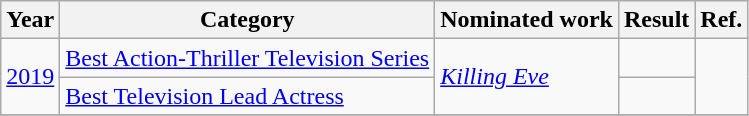<table class="wikitable plainrowheaders">
<tr>
<th scope="col">Year</th>
<th scope="col">Category</th>
<th scope="col">Nominated work</th>
<th scope="col">Result</th>
<th scope="col">Ref.</th>
</tr>
<tr>
<td rowspan="2"><a href='#'>2019</a></td>
<td><a href='#'>Best Action-Thriller Television Series</a></td>
<td rowspan="2"><em><a href='#'>Killing Eve</a></em></td>
<td></td>
<td align="center" rowspan="2"></td>
</tr>
<tr>
<td><a href='#'>Best Television Lead Actress</a></td>
<td></td>
</tr>
<tr>
</tr>
</table>
